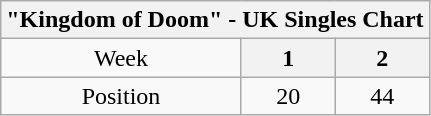<table class="wikitable">
<tr>
<th align="center" bgcolor="white" colspan="31">"Kingdom of Doom" - UK Singles Chart</th>
</tr>
<tr style="background-color: #white;">
<td align="center">Week</td>
<th>1</th>
<th>2</th>
</tr>
<tr style="text-align:center;">
<td style="background-color: #white;">Position</td>
<td>20</td>
<td>44</td>
</tr>
</table>
